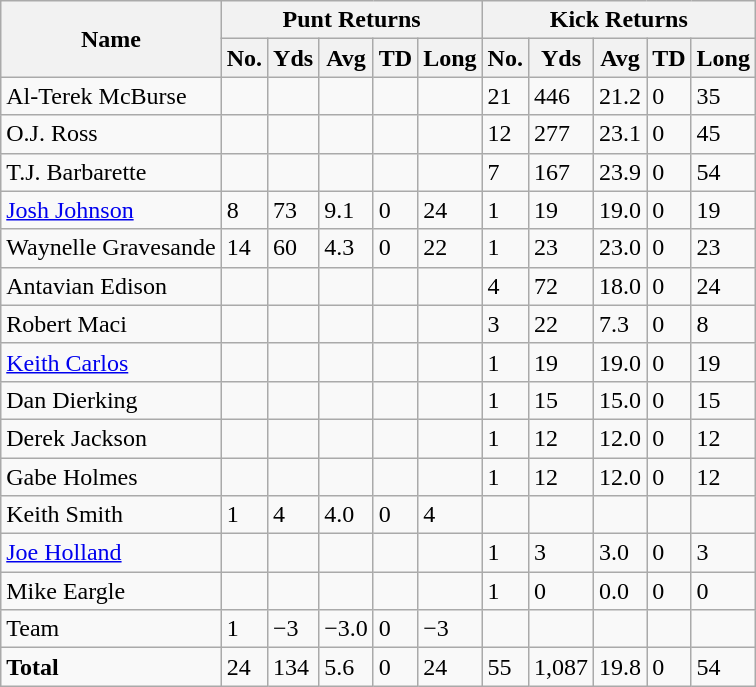<table class="wikitable" style="white-space:nowrap;">
<tr>
<th rowspan="2">Name</th>
<th colspan="5">Punt Returns</th>
<th colspan="5">Kick Returns</th>
</tr>
<tr>
<th>No.</th>
<th>Yds</th>
<th>Avg</th>
<th>TD</th>
<th>Long</th>
<th>No.</th>
<th>Yds</th>
<th>Avg</th>
<th>TD</th>
<th>Long</th>
</tr>
<tr>
<td>Al-Terek McBurse</td>
<td></td>
<td></td>
<td></td>
<td></td>
<td></td>
<td>21</td>
<td>446</td>
<td>21.2</td>
<td>0</td>
<td>35</td>
</tr>
<tr>
<td>O.J. Ross</td>
<td></td>
<td></td>
<td></td>
<td></td>
<td></td>
<td>12</td>
<td>277</td>
<td>23.1</td>
<td>0</td>
<td>45</td>
</tr>
<tr>
<td>T.J. Barbarette</td>
<td></td>
<td></td>
<td></td>
<td></td>
<td></td>
<td>7</td>
<td>167</td>
<td>23.9</td>
<td>0</td>
<td>54</td>
</tr>
<tr>
<td><a href='#'>Josh Johnson</a></td>
<td>8</td>
<td>73</td>
<td>9.1</td>
<td>0</td>
<td>24</td>
<td>1</td>
<td>19</td>
<td>19.0</td>
<td>0</td>
<td>19</td>
</tr>
<tr>
<td>Waynelle Gravesande</td>
<td>14</td>
<td>60</td>
<td>4.3</td>
<td>0</td>
<td>22</td>
<td>1</td>
<td>23</td>
<td>23.0</td>
<td>0</td>
<td>23</td>
</tr>
<tr>
<td>Antavian Edison</td>
<td></td>
<td></td>
<td></td>
<td></td>
<td></td>
<td>4</td>
<td>72</td>
<td>18.0</td>
<td>0</td>
<td>24</td>
</tr>
<tr>
<td>Robert Maci</td>
<td></td>
<td></td>
<td></td>
<td></td>
<td></td>
<td>3</td>
<td>22</td>
<td>7.3</td>
<td>0</td>
<td>8</td>
</tr>
<tr>
<td><a href='#'>Keith Carlos</a></td>
<td></td>
<td></td>
<td></td>
<td></td>
<td></td>
<td>1</td>
<td>19</td>
<td>19.0</td>
<td>0</td>
<td>19</td>
</tr>
<tr>
<td>Dan Dierking</td>
<td></td>
<td></td>
<td></td>
<td></td>
<td></td>
<td>1</td>
<td>15</td>
<td>15.0</td>
<td>0</td>
<td>15</td>
</tr>
<tr>
<td>Derek Jackson</td>
<td></td>
<td></td>
<td></td>
<td></td>
<td></td>
<td>1</td>
<td>12</td>
<td>12.0</td>
<td>0</td>
<td>12</td>
</tr>
<tr>
<td>Gabe Holmes</td>
<td></td>
<td></td>
<td></td>
<td></td>
<td></td>
<td>1</td>
<td>12</td>
<td>12.0</td>
<td>0</td>
<td>12</td>
</tr>
<tr>
<td>Keith Smith</td>
<td>1</td>
<td>4</td>
<td>4.0</td>
<td>0</td>
<td>4</td>
<td></td>
<td></td>
<td></td>
<td></td>
<td></td>
</tr>
<tr>
<td><a href='#'>Joe Holland</a></td>
<td></td>
<td></td>
<td></td>
<td></td>
<td></td>
<td>1</td>
<td>3</td>
<td>3.0</td>
<td>0</td>
<td>3</td>
</tr>
<tr>
<td>Mike Eargle</td>
<td></td>
<td></td>
<td></td>
<td></td>
<td></td>
<td>1</td>
<td>0</td>
<td>0.0</td>
<td>0</td>
<td>0</td>
</tr>
<tr>
<td>Team</td>
<td>1</td>
<td>−3</td>
<td>−3.0</td>
<td>0</td>
<td>−3</td>
<td></td>
<td></td>
<td></td>
<td></td>
<td></td>
</tr>
<tr>
<td><strong>Total</strong></td>
<td>24</td>
<td>134</td>
<td>5.6</td>
<td>0</td>
<td>24</td>
<td>55</td>
<td>1,087</td>
<td>19.8</td>
<td>0</td>
<td>54</td>
</tr>
</table>
